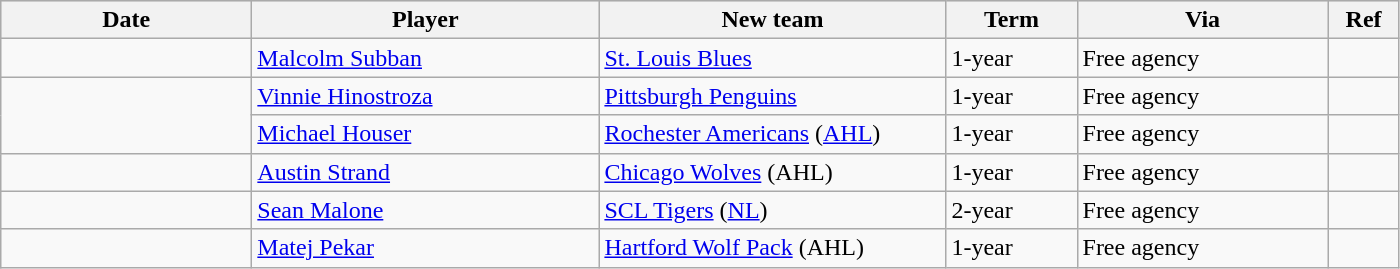<table class="wikitable">
<tr style="background:#ddd; text-align:center;">
<th style="width: 10em;">Date</th>
<th style="width: 14em;">Player</th>
<th style="width: 14em;">New team</th>
<th style="width: 5em;">Term</th>
<th style="width: 10em;">Via</th>
<th style="width: 2.5em;">Ref</th>
</tr>
<tr>
<td></td>
<td><a href='#'>Malcolm Subban</a></td>
<td><a href='#'>St. Louis Blues</a></td>
<td>1-year</td>
<td>Free agency</td>
<td></td>
</tr>
<tr>
<td rowspan=2></td>
<td><a href='#'>Vinnie Hinostroza</a></td>
<td><a href='#'>Pittsburgh Penguins</a></td>
<td>1-year</td>
<td>Free agency</td>
<td></td>
</tr>
<tr>
<td><a href='#'>Michael Houser</a></td>
<td><a href='#'>Rochester Americans</a> (<a href='#'>AHL</a>)</td>
<td>1-year</td>
<td>Free agency</td>
<td></td>
</tr>
<tr>
<td></td>
<td><a href='#'>Austin Strand</a></td>
<td><a href='#'>Chicago Wolves</a> (AHL)</td>
<td>1-year</td>
<td>Free agency</td>
<td></td>
</tr>
<tr>
<td></td>
<td><a href='#'>Sean Malone</a></td>
<td><a href='#'>SCL Tigers</a> (<a href='#'>NL</a>)</td>
<td>2-year</td>
<td>Free agency</td>
<td></td>
</tr>
<tr>
<td></td>
<td><a href='#'>Matej Pekar</a></td>
<td><a href='#'>Hartford Wolf Pack</a> (AHL)</td>
<td>1-year</td>
<td>Free agency</td>
<td></td>
</tr>
</table>
